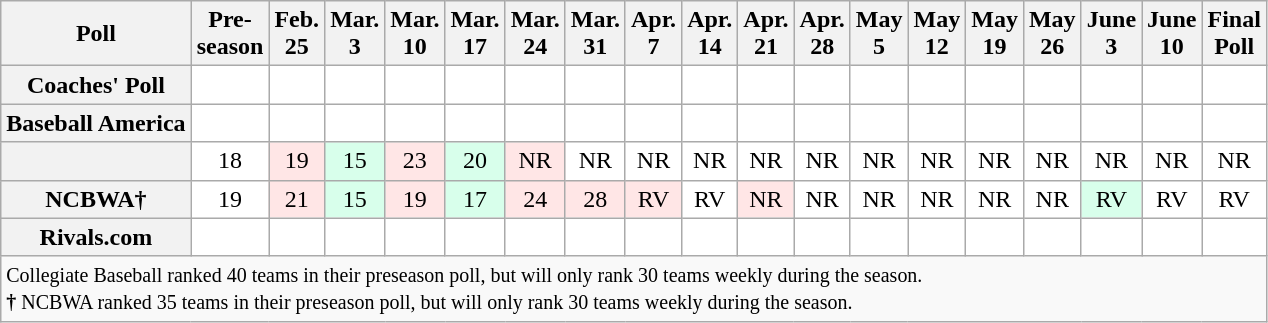<table class="wikitable" style="white-space:nowrap;">
<tr>
<th>Poll</th>
<th>Pre-<br>season</th>
<th>Feb.<br>25</th>
<th>Mar.<br>3</th>
<th>Mar.<br>10</th>
<th>Mar.<br>17</th>
<th>Mar.<br>24</th>
<th>Mar.<br>31</th>
<th>Apr.<br>7</th>
<th>Apr.<br>14</th>
<th>Apr.<br>21</th>
<th>Apr.<br>28</th>
<th>May<br>5</th>
<th>May<br>12</th>
<th>May<br>19</th>
<th>May<br>26</th>
<th>June<br>3</th>
<th>June<br>10</th>
<th>Final<br>Poll</th>
</tr>
<tr style="text-align:center;">
<th>Coaches' Poll</th>
<td style="background:#FFF;"></td>
<td style="background:#FFF;"></td>
<td style="background:#FFF;"></td>
<td style="background:#FFF;"></td>
<td style="background:#FFF;"></td>
<td style="background:#FFF;"></td>
<td style="background:#FFF;"></td>
<td style="background:#FFF;"></td>
<td style="background:#FFF;"></td>
<td style="background:#FFF;"></td>
<td style="background:#FFF;"></td>
<td style="background:#FFF;"></td>
<td style="background:#FFF;"></td>
<td style="background:#FFF;"></td>
<td style="background:#FFF;"></td>
<td style="background:#FFF;"></td>
<td style="background:#FFF;"></td>
<td style="background:#FFF;"></td>
</tr>
<tr style="text-align:center;">
<th>Baseball America</th>
<td style="background:#FFF;"></td>
<td style="background:#FFF;"></td>
<td style="background:#FFF;"></td>
<td style="background:#FFF;"></td>
<td style="background:#FFF;"></td>
<td style="background:#FFF;"></td>
<td style="background:#FFF;"></td>
<td style="background:#FFF;"></td>
<td style="background:#FFF;"></td>
<td style="background:#FFF;"></td>
<td style="background:#FFF;"></td>
<td style="background:#FFF;"></td>
<td style="background:#FFF;"></td>
<td style="background:#FFF;"></td>
<td style="background:#FFF;"></td>
<td style="background:#FFF;"></td>
<td style="background:#FFF;"></td>
<td style="background:#FFF;"></td>
</tr>
<tr style="text-align:center;">
<th></th>
<td style="background:#FFF;">18 </td>
<td style="background:#FFE6E6">19 </td>
<td style="background:#D8FFEB">15 </td>
<td style="background:#FFE6E6">23 </td>
<td style="background:#D8FFEB">20 </td>
<td style="background:#FFE6E6">NR </td>
<td style="background:#FFF;">NR </td>
<td style="background:#FFF;">NR </td>
<td style="background:#FFF;">NR </td>
<td style="background:#FFF;">NR </td>
<td style="background:#FFF;">NR </td>
<td style="background:#FFF;">NR </td>
<td style="background:#FFF;">NR </td>
<td style="background:#FFF;">NR </td>
<td style="background:#FFF;">NR </td>
<td style="background:#FFF;">NR </td>
<td style="background:#FFF;">NR </td>
<td style="background:#FFF;">NR </td>
</tr>
<tr style="text-align:center;">
<th>NCBWA†</th>
<td style="background:#FFF;">19 </td>
<td style="background:#FFE6E6">21 </td>
<td style="background:#D8FFEB">15 </td>
<td style="background:#FFE6E6">19 </td>
<td style="background:#D8FFEB">17 </td>
<td style="background:#FFE6E6">24 </td>
<td style="background:#FFE6E6">28 </td>
<td style="background:#FFE6E6">RV </td>
<td style="background:#FFF;">RV </td>
<td style="background:#FFE6E6">NR </td>
<td style="background:#FFF;">NR </td>
<td style="background:#FFF;">NR </td>
<td style="background:#FFF;">NR </td>
<td style="background:#FFF;">NR </td>
<td style="background:#FFF;">NR </td>
<td style="background:#D8FFEB">RV </td>
<td style="background:#FFF;">RV </td>
<td style="background:#FFF;">RV </td>
</tr>
<tr style="text-align:center;">
<th>Rivals.com</th>
<td style="background:#FFF;"></td>
<td style="background:#FFF;"></td>
<td style="background:#FFF;"></td>
<td style="background:#FFF;"></td>
<td style="background:#FFF;"></td>
<td style="background:#FFF;"></td>
<td style="background:#FFF;"></td>
<td style="background:#FFF;"></td>
<td style="background:#FFF;"></td>
<td style="background:#FFF;"></td>
<td style="background:#FFF;"></td>
<td style="background:#FFF;"></td>
<td style="background:#FFF;"></td>
<td style="background:#FFF;"></td>
<td style="background:#FFF;"></td>
<td style="background:#FFF;"></td>
<td style="background:#FFF;"></td>
<td style="background:#FFF;"></td>
</tr>
<tr>
<td colspan="19"><small><strong></strong> Collegiate Baseball ranked 40 teams in their preseason poll, but will only rank 30 teams weekly during the season.<br><strong>†</strong> NCBWA ranked 35 teams in their preseason poll, but will only rank 30 teams weekly during the season.</small></td>
</tr>
</table>
